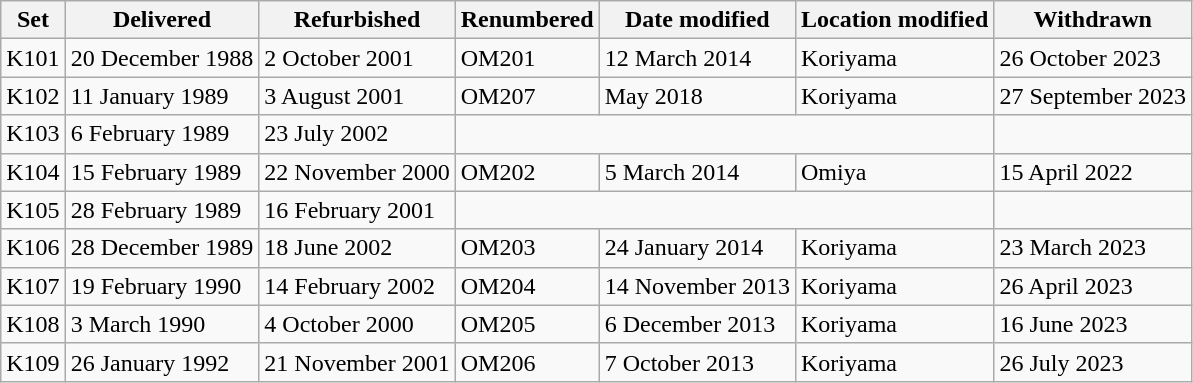<table class="wikitable">
<tr>
<th>Set</th>
<th>Delivered</th>
<th>Refurbished</th>
<th>Renumbered</th>
<th>Date modified</th>
<th>Location modified</th>
<th>Withdrawn</th>
</tr>
<tr>
<td>K101</td>
<td>20 December 1988</td>
<td>2 October 2001</td>
<td>OM201</td>
<td>12 March 2014</td>
<td>Koriyama</td>
<td>26 October 2023</td>
</tr>
<tr>
<td>K102</td>
<td>11 January 1989</td>
<td>3 August 2001</td>
<td>OM207</td>
<td>May 2018</td>
<td>Koriyama</td>
<td>27 September 2023</td>
</tr>
<tr>
<td>K103</td>
<td>6 February 1989</td>
<td>23 July 2002</td>
<td colspan=3> </td>
<td></td>
</tr>
<tr>
<td>K104</td>
<td>15 February 1989</td>
<td>22 November 2000</td>
<td>OM202</td>
<td>5 March 2014</td>
<td>Omiya</td>
<td>15 April 2022</td>
</tr>
<tr>
<td>K105</td>
<td>28 February 1989</td>
<td>16 February 2001</td>
<td colspan=3> </td>
<td></td>
</tr>
<tr>
<td>K106</td>
<td>28 December 1989</td>
<td>18 June 2002</td>
<td>OM203</td>
<td>24 January 2014</td>
<td>Koriyama</td>
<td>23 March 2023</td>
</tr>
<tr>
<td>K107</td>
<td>19 February 1990</td>
<td>14 February 2002</td>
<td>OM204</td>
<td>14 November 2013</td>
<td>Koriyama</td>
<td>26 April 2023</td>
</tr>
<tr>
<td>K108</td>
<td>3 March 1990</td>
<td>4 October 2000</td>
<td>OM205</td>
<td>6 December 2013</td>
<td>Koriyama</td>
<td>16 June 2023</td>
</tr>
<tr>
<td>K109</td>
<td>26 January 1992</td>
<td>21 November 2001</td>
<td>OM206</td>
<td>7 October 2013</td>
<td>Koriyama</td>
<td>26 July 2023</td>
</tr>
</table>
